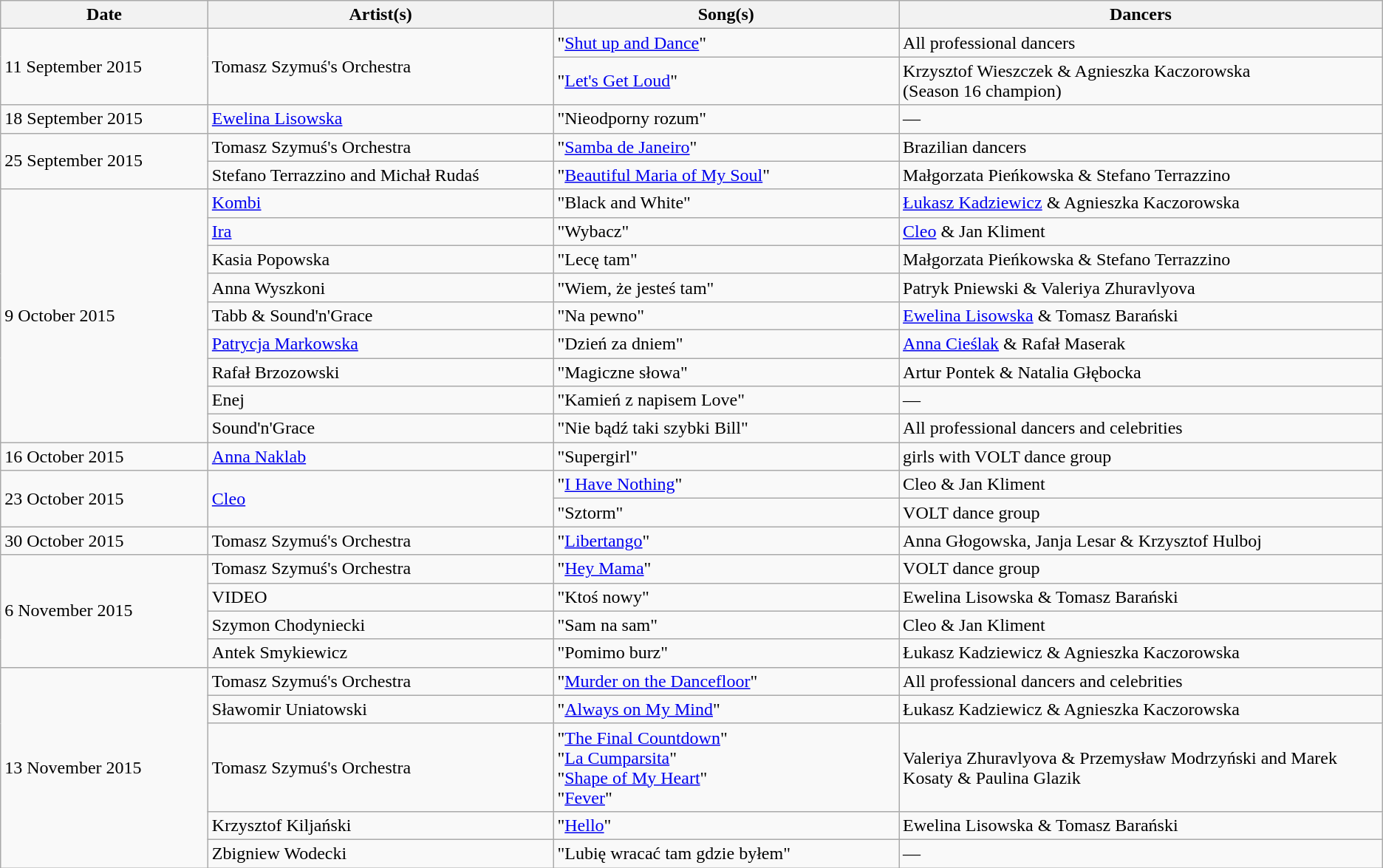<table class="wikitable">
<tr>
<th style="width: 15%">Date</th>
<th style="width: 25%">Artist(s)</th>
<th style="width: 25%">Song(s)</th>
<th>Dancers</th>
</tr>
<tr>
<td rowspan="2">11 September 2015</td>
<td rowspan="2">Tomasz Szymuś's Orchestra</td>
<td>"<a href='#'>Shut up and Dance</a>"</td>
<td>All professional dancers</td>
</tr>
<tr>
<td>"<a href='#'>Let's Get Loud</a>"</td>
<td>Krzysztof Wieszczek & Agnieszka Kaczorowska<br>(Season 16 champion)</td>
</tr>
<tr>
<td>18 September 2015</td>
<td><a href='#'>Ewelina Lisowska</a></td>
<td>"Nieodporny rozum"</td>
<td>—</td>
</tr>
<tr>
<td rowspan="2">25 September 2015</td>
<td>Tomasz Szymuś's Orchestra</td>
<td>"<a href='#'>Samba de Janeiro</a>"</td>
<td>Brazilian dancers</td>
</tr>
<tr>
<td>Stefano Terrazzino and Michał Rudaś</td>
<td>"<a href='#'>Beautiful Maria of My Soul</a>"</td>
<td>Małgorzata Pieńkowska & Stefano Terrazzino</td>
</tr>
<tr>
<td rowspan="9">9 October 2015</td>
<td><a href='#'>Kombi</a></td>
<td>"Black and White"</td>
<td><a href='#'>Łukasz Kadziewicz</a> & Agnieszka Kaczorowska</td>
</tr>
<tr>
<td><a href='#'>Ira</a></td>
<td>"Wybacz"</td>
<td><a href='#'>Cleo</a> & Jan Kliment</td>
</tr>
<tr>
<td>Kasia Popowska</td>
<td>"Lecę tam"</td>
<td>Małgorzata Pieńkowska & Stefano Terrazzino</td>
</tr>
<tr>
<td>Anna Wyszkoni</td>
<td>"Wiem, że jesteś tam"</td>
<td>Patryk Pniewski & Valeriya Zhuravlyova</td>
</tr>
<tr>
<td>Tabb & Sound'n'Grace</td>
<td>"Na pewno"</td>
<td><a href='#'>Ewelina Lisowska</a> & Tomasz Barański</td>
</tr>
<tr>
<td><a href='#'>Patrycja Markowska</a></td>
<td>"Dzień za dniem"</td>
<td><a href='#'>Anna Cieślak</a> & Rafał Maserak</td>
</tr>
<tr>
<td>Rafał Brzozowski</td>
<td>"Magiczne słowa"</td>
<td>Artur Pontek & Natalia Głębocka</td>
</tr>
<tr>
<td>Enej</td>
<td>"Kamień z napisem Love"</td>
<td>—</td>
</tr>
<tr>
<td>Sound'n'Grace</td>
<td>"Nie bądź taki szybki Bill"</td>
<td>All professional dancers and celebrities</td>
</tr>
<tr>
<td>16 October 2015</td>
<td><a href='#'>Anna Naklab</a></td>
<td>"Supergirl"</td>
<td>girls with VOLT dance group</td>
</tr>
<tr>
<td rowspan="2">23 October 2015</td>
<td rowspan="2"><a href='#'>Cleo</a></td>
<td>"<a href='#'>I Have Nothing</a>"</td>
<td>Cleo & Jan Kliment</td>
</tr>
<tr>
<td>"Sztorm"</td>
<td>VOLT dance group</td>
</tr>
<tr>
<td>30 October 2015</td>
<td>Tomasz Szymuś's Orchestra</td>
<td>"<a href='#'>Libertango</a>"</td>
<td>Anna Głogowska, Janja Lesar & Krzysztof Hulboj</td>
</tr>
<tr>
<td rowspan="4">6 November 2015</td>
<td>Tomasz Szymuś's Orchestra</td>
<td>"<a href='#'>Hey Mama</a>"</td>
<td>VOLT dance group</td>
</tr>
<tr>
<td>VIDEO</td>
<td>"Ktoś nowy"</td>
<td>Ewelina Lisowska & Tomasz Barański</td>
</tr>
<tr>
<td>Szymon Chodyniecki</td>
<td>"Sam na sam"</td>
<td>Cleo & Jan Kliment</td>
</tr>
<tr>
<td>Antek Smykiewicz</td>
<td>"Pomimo burz"</td>
<td>Łukasz Kadziewicz & Agnieszka Kaczorowska</td>
</tr>
<tr>
<td rowspan="5">13 November 2015</td>
<td>Tomasz Szymuś's Orchestra</td>
<td>"<a href='#'>Murder on the Dancefloor</a>"</td>
<td>All professional dancers and celebrities</td>
</tr>
<tr>
<td>Sławomir Uniatowski</td>
<td>"<a href='#'>Always on My Mind</a>"</td>
<td>Łukasz Kadziewicz & Agnieszka Kaczorowska</td>
</tr>
<tr>
<td>Tomasz Szymuś's Orchestra</td>
<td>"<a href='#'>The Final Countdown</a>"<br>"<a href='#'>La Cumparsita</a>"<br>"<a href='#'>Shape of My Heart</a>"<br>"<a href='#'>Fever</a>"</td>
<td>Valeriya Zhuravlyova & Przemysław Modrzyński and Marek Kosaty & Paulina Glazik</td>
</tr>
<tr>
<td>Krzysztof Kiljański</td>
<td>"<a href='#'>Hello</a>"</td>
<td>Ewelina Lisowska & Tomasz Barański</td>
</tr>
<tr>
<td>Zbigniew Wodecki</td>
<td>"Lubię wracać tam gdzie byłem"</td>
<td>—</td>
</tr>
</table>
